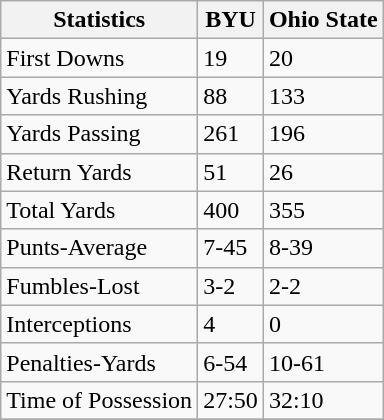<table class="wikitable">
<tr>
<th>Statistics</th>
<th>BYU</th>
<th>Ohio State</th>
</tr>
<tr>
<td>First Downs</td>
<td>19</td>
<td>20</td>
</tr>
<tr>
<td>Yards Rushing</td>
<td>88</td>
<td>133</td>
</tr>
<tr>
<td>Yards Passing</td>
<td>261</td>
<td>196</td>
</tr>
<tr>
<td>Return Yards</td>
<td>51</td>
<td>26</td>
</tr>
<tr>
<td>Total Yards</td>
<td>400</td>
<td>355</td>
</tr>
<tr>
<td>Punts-Average</td>
<td>7-45</td>
<td>8-39</td>
</tr>
<tr>
<td>Fumbles-Lost</td>
<td>3-2</td>
<td>2-2</td>
</tr>
<tr>
<td>Interceptions</td>
<td>4</td>
<td>0</td>
</tr>
<tr>
<td>Penalties-Yards</td>
<td>6-54</td>
<td>10-61</td>
</tr>
<tr>
<td>Time of Possession</td>
<td>27:50</td>
<td>32:10</td>
</tr>
<tr>
</tr>
</table>
